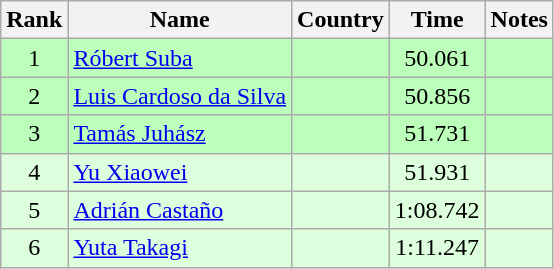<table class="wikitable" style="text-align:center">
<tr>
<th>Rank</th>
<th>Name</th>
<th>Country</th>
<th>Time</th>
<th>Notes</th>
</tr>
<tr bgcolor=bbffbb>
<td>1</td>
<td align="left"><a href='#'>Róbert Suba</a></td>
<td align="left"></td>
<td>50.061</td>
<td></td>
</tr>
<tr bgcolor=bbffbb>
<td>2</td>
<td align="left"><a href='#'>Luis Cardoso da Silva</a></td>
<td align="left"></td>
<td>50.856</td>
<td></td>
</tr>
<tr bgcolor=bbffbb>
<td>3</td>
<td align="left"><a href='#'>Tamás Juhász</a></td>
<td align="left"></td>
<td>51.731</td>
<td></td>
</tr>
<tr bgcolor=ddffdd>
<td>4</td>
<td align="left"><a href='#'>Yu Xiaowei</a></td>
<td align="left"></td>
<td>51.931</td>
<td></td>
</tr>
<tr bgcolor=ddffdd>
<td>5</td>
<td align="left"><a href='#'>Adrián Castaño</a></td>
<td align="left"></td>
<td>1:08.742</td>
<td></td>
</tr>
<tr bgcolor=ddffdd>
<td>6</td>
<td align="left"><a href='#'>Yuta Takagi</a></td>
<td align="left"></td>
<td>1:11.247</td>
<td></td>
</tr>
</table>
